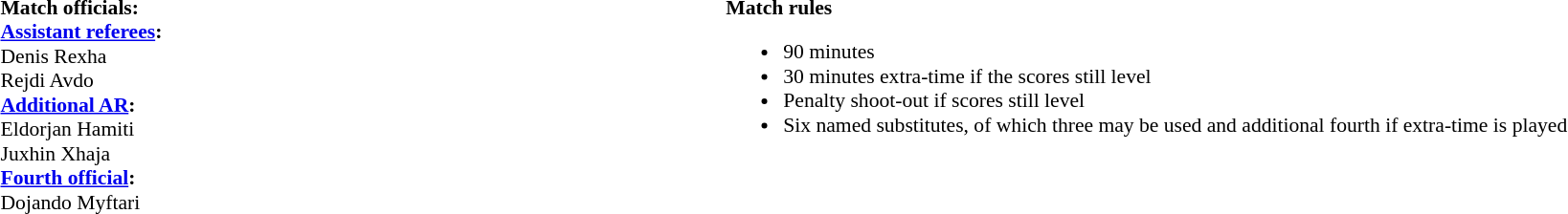<table style="width:100%;font-size:90%">
<tr>
<td><br><strong>Match officials:</strong>
<br><strong><a href='#'>Assistant referees</a>:</strong>
<br> Denis Rexha
<br> Rejdi Avdo
<br><strong><a href='#'> Additional AR</a>:</strong>
<br> Eldorjan Hamiti
<br> Juxhin Xhaja
<br><strong><a href='#'>Fourth official</a>:</strong>
<br> Dojando Myftari</td>
<td style="width:60%; vertical-align:top;"><br><strong>Match rules</strong><ul><li>90 minutes</li><li>30 minutes extra-time if the scores still level</li><li>Penalty shoot-out if scores still level</li><li>Six named substitutes, of which three may be used and additional fourth if extra-time is played</li></ul></td>
</tr>
</table>
